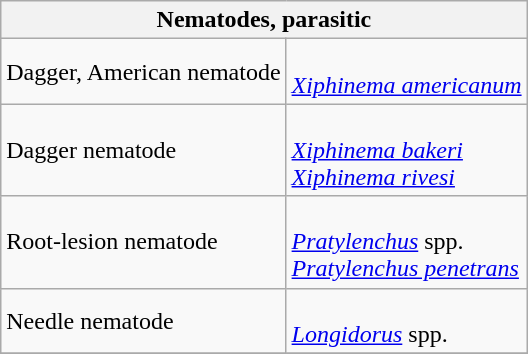<table class="wikitable" style="clear">
<tr>
<th colspan=2><strong>Nematodes, parasitic</strong><br></th>
</tr>
<tr>
<td>Dagger, American nematode</td>
<td><br><em><a href='#'>Xiphinema americanum</a></em></td>
</tr>
<tr>
<td>Dagger nematode</td>
<td><br><em><a href='#'>Xiphinema bakeri</a></em><br>
<em><a href='#'>Xiphinema rivesi</a></em></td>
</tr>
<tr>
<td>Root-lesion nematode</td>
<td><br><em><a href='#'>Pratylenchus</a></em> spp. <br>
<em><a href='#'>Pratylenchus penetrans</a></em></td>
</tr>
<tr>
<td>Needle nematode</td>
<td><br><em><a href='#'>Longidorus</a></em> spp.</td>
</tr>
<tr>
</tr>
</table>
